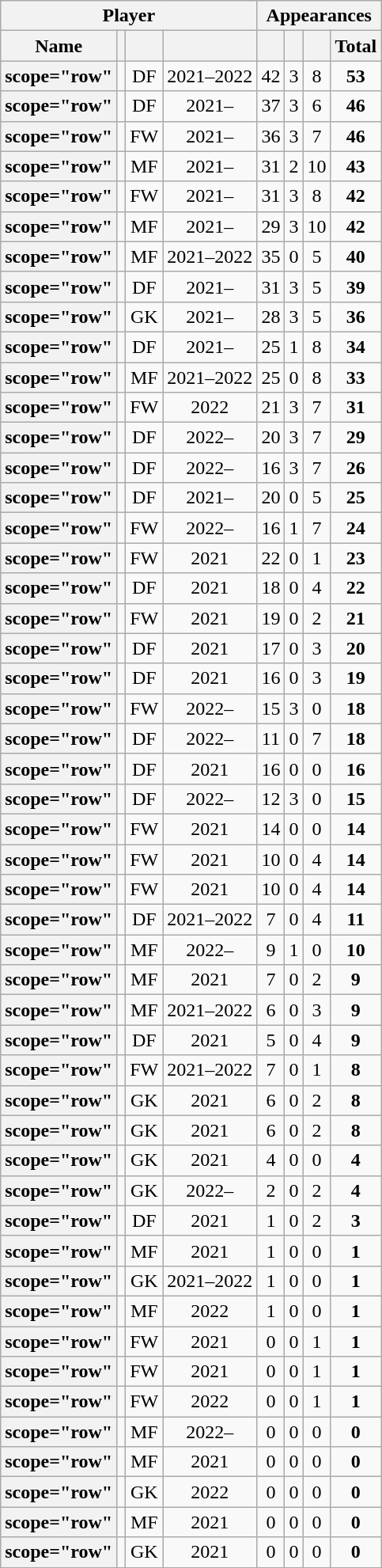<table class="wikitable plainrowheaders sortable" style="text-align:center;">
<tr>
<th colspan=4 scope="colgroup">Player</th>
<th colspan=4 scope="colgroup">Appearances</th>
</tr>
<tr>
<th scope="col">Name</th>
<th scope="col"></th>
<th scope="col"></th>
<th scope="col"></th>
<th scope="col"></th>
<th scope="col"></th>
<th scope="col"></th>
<th scope="col">Total</th>
</tr>
<tr>
<th>scope="row" </th>
<td></td>
<td>DF</td>
<td>2021–2022</td>
<td>42</td>
<td>3</td>
<td>8</td>
<td><strong>53</strong></td>
</tr>
<tr>
<th>scope="row" <strong></strong></th>
<td></td>
<td>DF</td>
<td>2021–</td>
<td>37</td>
<td>3</td>
<td>6</td>
<td><strong>46</strong></td>
</tr>
<tr>
<th>scope="row" <strong></strong></th>
<td></td>
<td>FW</td>
<td>2021–</td>
<td>36</td>
<td>3</td>
<td>7</td>
<td><strong>46</strong></td>
</tr>
<tr>
<th>scope="row" <strong></strong></th>
<td></td>
<td>MF</td>
<td>2021–</td>
<td>31</td>
<td>2</td>
<td>10</td>
<td><strong>43</strong></td>
</tr>
<tr>
<th>scope="row" <strong></strong></th>
<td></td>
<td>FW</td>
<td>2021–</td>
<td>31</td>
<td>3</td>
<td>8</td>
<td><strong>42</strong></td>
</tr>
<tr>
<th>scope="row" <strong></strong></th>
<td></td>
<td>MF</td>
<td>2021–</td>
<td>29</td>
<td>3</td>
<td>10</td>
<td><strong>42</strong></td>
</tr>
<tr>
<th>scope="row" </th>
<td></td>
<td>MF</td>
<td>2021–2022</td>
<td>35</td>
<td>0</td>
<td>5</td>
<td><strong>40</strong></td>
</tr>
<tr>
<th>scope="row" <strong></strong></th>
<td></td>
<td>DF</td>
<td>2021–</td>
<td>31</td>
<td>3</td>
<td>5</td>
<td><strong>39</strong></td>
</tr>
<tr>
<th>scope="row" <strong></strong></th>
<td></td>
<td>GK</td>
<td>2021–</td>
<td>28</td>
<td>3</td>
<td>5</td>
<td><strong>36</strong></td>
</tr>
<tr>
<th>scope="row" <strong></strong></th>
<td></td>
<td>DF</td>
<td>2021–</td>
<td>25</td>
<td>1</td>
<td>8</td>
<td><strong>34</strong></td>
</tr>
<tr>
<th>scope="row" </th>
<td></td>
<td>MF</td>
<td>2021–2022</td>
<td>25</td>
<td>0</td>
<td>8</td>
<td><strong>33</strong></td>
</tr>
<tr>
<th>scope="row" </th>
<td></td>
<td>FW</td>
<td>2022</td>
<td>21</td>
<td>3</td>
<td>7</td>
<td><strong>31</strong></td>
</tr>
<tr>
<th>scope="row" <strong></strong></th>
<td></td>
<td>DF</td>
<td>2022–</td>
<td>20</td>
<td>3</td>
<td>7</td>
<td><strong>29</strong></td>
</tr>
<tr>
<th>scope="row" <strong></strong></th>
<td></td>
<td>DF</td>
<td>2022–</td>
<td>16</td>
<td>3</td>
<td>7</td>
<td><strong>26</strong></td>
</tr>
<tr>
<th>scope="row" <strong></strong></th>
<td></td>
<td>DF</td>
<td>2021–</td>
<td>20</td>
<td>0</td>
<td>5</td>
<td><strong>25</strong></td>
</tr>
<tr>
<th>scope="row" <strong></strong></th>
<td></td>
<td>FW</td>
<td>2022–</td>
<td>16</td>
<td>1</td>
<td>7</td>
<td><strong>24</strong></td>
</tr>
<tr>
<th>scope="row" </th>
<td></td>
<td>FW</td>
<td>2021</td>
<td>22</td>
<td>0</td>
<td>1</td>
<td><strong>23</strong></td>
</tr>
<tr>
<th>scope="row" </th>
<td></td>
<td>DF</td>
<td>2021</td>
<td>18</td>
<td>0</td>
<td>4</td>
<td><strong>22</strong></td>
</tr>
<tr>
<th>scope="row" </th>
<td></td>
<td>FW</td>
<td>2021</td>
<td>19</td>
<td>0</td>
<td>2</td>
<td><strong>21</strong></td>
</tr>
<tr>
<th>scope="row" </th>
<td></td>
<td>DF</td>
<td>2021</td>
<td>17</td>
<td>0</td>
<td>3</td>
<td><strong>20</strong></td>
</tr>
<tr>
<th>scope="row" </th>
<td></td>
<td>DF</td>
<td>2021</td>
<td>16</td>
<td>0</td>
<td>3</td>
<td><strong>19</strong></td>
</tr>
<tr>
<th>scope="row" <strong></strong></th>
<td></td>
<td>FW</td>
<td>2022–</td>
<td>15</td>
<td>3</td>
<td>0</td>
<td><strong>18</strong></td>
</tr>
<tr>
<th>scope="row" <strong></strong></th>
<td></td>
<td>DF</td>
<td>2022–</td>
<td>11</td>
<td>0</td>
<td>7</td>
<td><strong>18</strong></td>
</tr>
<tr>
<th>scope="row" </th>
<td></td>
<td>DF</td>
<td>2021</td>
<td>16</td>
<td>0</td>
<td>0</td>
<td><strong>16</strong></td>
</tr>
<tr>
<th>scope="row" <strong></strong></th>
<td></td>
<td>DF</td>
<td>2022–</td>
<td>12</td>
<td>3</td>
<td>0</td>
<td><strong>15</strong></td>
</tr>
<tr>
<th>scope="row" </th>
<td></td>
<td>FW</td>
<td>2021</td>
<td>14</td>
<td>0</td>
<td>0</td>
<td><strong>14</strong></td>
</tr>
<tr>
<th>scope="row" </th>
<td></td>
<td>FW</td>
<td>2021</td>
<td>10</td>
<td>0</td>
<td>4</td>
<td><strong>14</strong></td>
</tr>
<tr>
<th>scope="row" </th>
<td></td>
<td>FW</td>
<td>2021</td>
<td>10</td>
<td>0</td>
<td>4</td>
<td><strong>14</strong></td>
</tr>
<tr>
<th>scope="row" </th>
<td></td>
<td>DF</td>
<td>2021–2022</td>
<td>7</td>
<td>0</td>
<td>4</td>
<td><strong>11</strong></td>
</tr>
<tr>
<th>scope="row" <strong></strong></th>
<td></td>
<td>MF</td>
<td>2022–</td>
<td>9</td>
<td>1</td>
<td>0</td>
<td><strong>10</strong></td>
</tr>
<tr>
<th>scope="row" </th>
<td></td>
<td>MF</td>
<td>2021</td>
<td>7</td>
<td>0</td>
<td>2</td>
<td><strong>9</strong></td>
</tr>
<tr>
<th>scope="row" </th>
<td></td>
<td>MF</td>
<td>2021–2022</td>
<td>6</td>
<td>0</td>
<td>3</td>
<td><strong>9</strong></td>
</tr>
<tr>
<th>scope="row" </th>
<td></td>
<td>DF</td>
<td>2021</td>
<td>5</td>
<td>0</td>
<td>4</td>
<td><strong>9</strong></td>
</tr>
<tr>
<th>scope="row" </th>
<td></td>
<td>FW</td>
<td>2021–2022</td>
<td>7</td>
<td>0</td>
<td>1</td>
<td><strong>8</strong></td>
</tr>
<tr>
<th>scope="row" </th>
<td></td>
<td>GK</td>
<td>2021</td>
<td>6</td>
<td>0</td>
<td>2</td>
<td><strong>8</strong></td>
</tr>
<tr>
<th>scope="row" </th>
<td></td>
<td>GK</td>
<td>2021</td>
<td>6</td>
<td>0</td>
<td>2</td>
<td><strong>8</strong></td>
</tr>
<tr>
<th>scope="row" </th>
<td></td>
<td>GK</td>
<td>2021</td>
<td>4</td>
<td>0</td>
<td>0</td>
<td><strong>4</strong></td>
</tr>
<tr>
<th>scope="row" <strong></strong></th>
<td></td>
<td>GK</td>
<td>2022–</td>
<td>2</td>
<td>0</td>
<td>2</td>
<td><strong>4</strong></td>
</tr>
<tr>
<th>scope="row" </th>
<td></td>
<td>DF</td>
<td>2021</td>
<td>1</td>
<td>0</td>
<td>2</td>
<td><strong>3</strong></td>
</tr>
<tr>
<th>scope="row" </th>
<td></td>
<td>MF</td>
<td>2021</td>
<td>1</td>
<td>0</td>
<td>0</td>
<td><strong>1</strong></td>
</tr>
<tr>
<th>scope="row" </th>
<td></td>
<td>GK</td>
<td>2021–2022</td>
<td>1</td>
<td>0</td>
<td>0</td>
<td><strong>1</strong></td>
</tr>
<tr>
<th>scope="row" </th>
<td></td>
<td>MF</td>
<td>2022</td>
<td>1</td>
<td>0</td>
<td>0</td>
<td><strong>1</strong></td>
</tr>
<tr>
<th>scope="row" </th>
<td></td>
<td>FW</td>
<td>2021</td>
<td>0</td>
<td>0</td>
<td>1</td>
<td><strong>1</strong></td>
</tr>
<tr>
<th>scope="row" </th>
<td></td>
<td>FW</td>
<td>2021</td>
<td>0</td>
<td>0</td>
<td>1</td>
<td><strong>1</strong></td>
</tr>
<tr>
<th>scope="row" </th>
<td></td>
<td>FW</td>
<td>2022</td>
<td>0</td>
<td>0</td>
<td>1</td>
<td><strong>1</strong></td>
</tr>
<tr>
<th>scope="row" <strong></strong></th>
<td></td>
<td>MF</td>
<td>2022–</td>
<td>0</td>
<td>0</td>
<td>0</td>
<td><strong>0</strong></td>
</tr>
<tr>
<th>scope="row" </th>
<td></td>
<td>MF</td>
<td>2021</td>
<td>0</td>
<td>0</td>
<td>0</td>
<td><strong>0</strong></td>
</tr>
<tr>
<th>scope="row" </th>
<td></td>
<td>GK</td>
<td>2022</td>
<td>0</td>
<td>0</td>
<td>0</td>
<td><strong>0</strong></td>
</tr>
<tr>
<th>scope="row" </th>
<td></td>
<td>MF</td>
<td>2021</td>
<td>0</td>
<td>0</td>
<td>0</td>
<td><strong>0</strong></td>
</tr>
<tr>
<th>scope="row" </th>
<td></td>
<td>GK</td>
<td>2021</td>
<td>0</td>
<td>0</td>
<td>0</td>
<td><strong>0</strong></td>
</tr>
<tr>
</tr>
</table>
